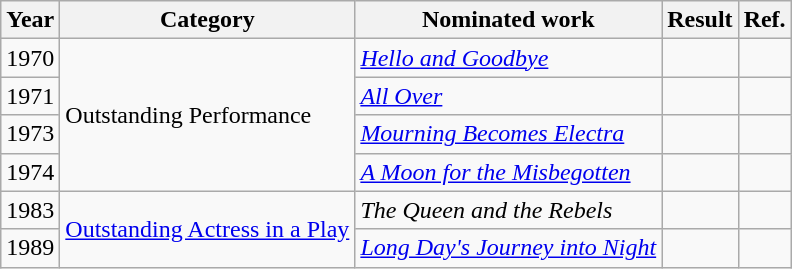<table class="wikitable">
<tr>
<th>Year</th>
<th>Category</th>
<th>Nominated work</th>
<th>Result</th>
<th>Ref.</th>
</tr>
<tr>
<td>1970</td>
<td rowspan="4">Outstanding Performance</td>
<td><em><a href='#'>Hello and Goodbye</a></em></td>
<td></td>
<td align="center"></td>
</tr>
<tr>
<td>1971</td>
<td><em><a href='#'>All Over</a></em></td>
<td></td>
<td align="center"></td>
</tr>
<tr>
<td>1973</td>
<td><em><a href='#'>Mourning Becomes Electra</a></em></td>
<td></td>
<td align="center"></td>
</tr>
<tr>
<td>1974</td>
<td><em><a href='#'>A Moon for the Misbegotten</a></em></td>
<td></td>
<td align="center"></td>
</tr>
<tr>
<td>1983</td>
<td rowspan="2"><a href='#'>Outstanding Actress in a Play</a></td>
<td><em>The Queen and the Rebels</em></td>
<td></td>
<td align="center"></td>
</tr>
<tr>
<td>1989</td>
<td><em><a href='#'>Long Day's Journey into Night</a></em></td>
<td></td>
<td align="center"></td>
</tr>
</table>
